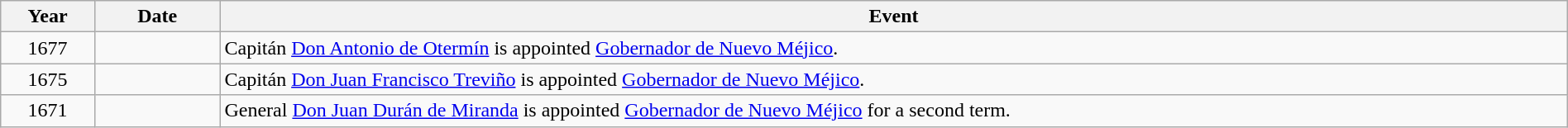<table class="wikitable" style="width:100%;">
<tr>
<th style="width:6%">Year</th>
<th style="width:8%">Date</th>
<th style="width:86%">Event</th>
</tr>
<tr>
<td align=center>1677</td>
<td align=center> </td>
<td>Capitán <a href='#'>Don Antonio de Otermín</a> is appointed <a href='#'>Gobernador de Nuevo Méjico</a>.</td>
</tr>
<tr>
<td align=center>1675</td>
<td align=center> </td>
<td>Capitán <a href='#'>Don Juan Francisco Treviño</a> is appointed <a href='#'>Gobernador de Nuevo Méjico</a>.</td>
</tr>
<tr>
<td align=center>1671</td>
<td align=center> </td>
<td>General <a href='#'>Don Juan Durán de Miranda</a> is appointed <a href='#'>Gobernador de Nuevo Méjico</a> for a second term.</td>
</tr>
</table>
